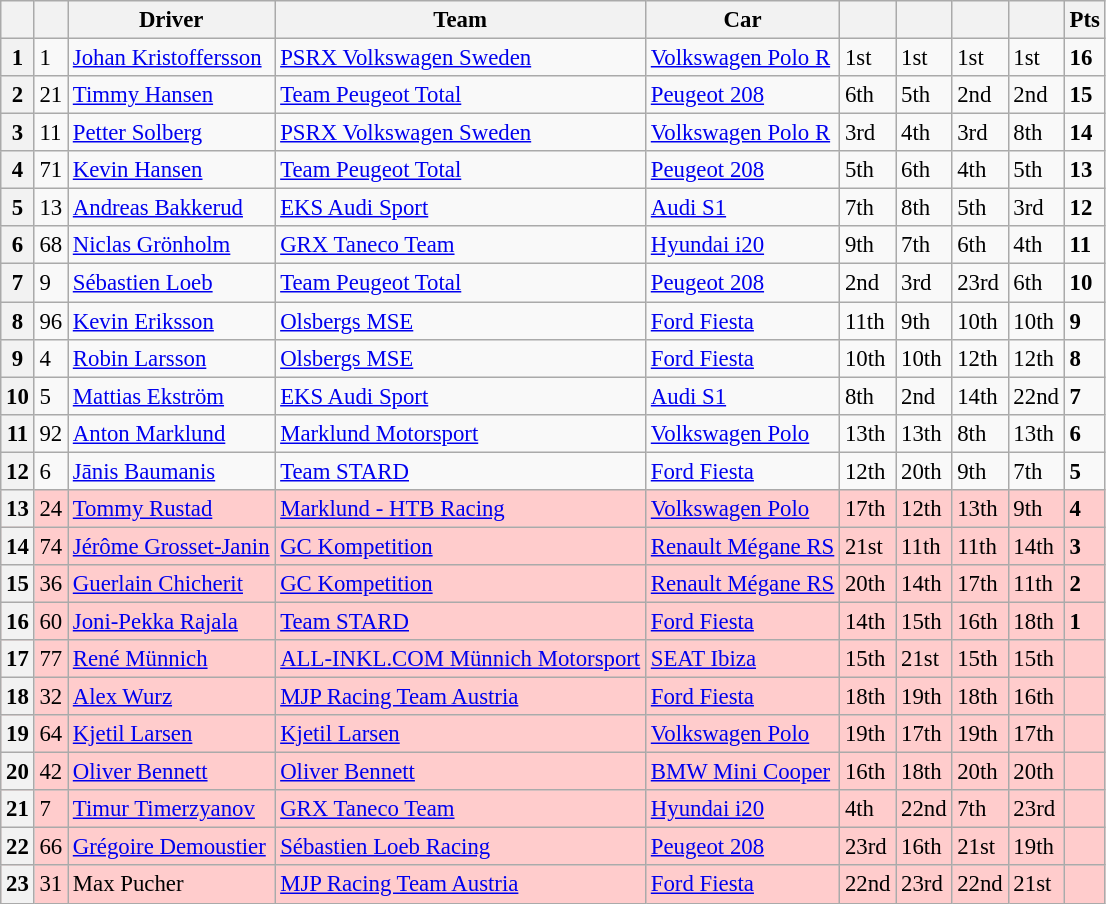<table class=wikitable style="font-size:95%">
<tr>
<th></th>
<th></th>
<th>Driver</th>
<th>Team</th>
<th>Car</th>
<th></th>
<th></th>
<th></th>
<th></th>
<th>Pts</th>
</tr>
<tr>
<th>1</th>
<td>1</td>
<td> <a href='#'>Johan Kristoffersson</a></td>
<td><a href='#'>PSRX Volkswagen Sweden</a></td>
<td><a href='#'>Volkswagen Polo R</a></td>
<td>1st</td>
<td>1st</td>
<td>1st</td>
<td>1st</td>
<td><strong>16</strong></td>
</tr>
<tr>
<th>2</th>
<td>21</td>
<td> <a href='#'>Timmy Hansen</a></td>
<td><a href='#'>Team Peugeot Total</a></td>
<td><a href='#'>Peugeot 208</a></td>
<td>6th</td>
<td>5th</td>
<td>2nd</td>
<td>2nd</td>
<td><strong>15</strong></td>
</tr>
<tr>
<th>3</th>
<td>11</td>
<td> <a href='#'>Petter Solberg</a></td>
<td><a href='#'>PSRX Volkswagen Sweden</a></td>
<td><a href='#'>Volkswagen Polo R</a></td>
<td>3rd</td>
<td>4th</td>
<td>3rd</td>
<td>8th</td>
<td><strong>14</strong></td>
</tr>
<tr>
<th>4</th>
<td>71</td>
<td> <a href='#'>Kevin Hansen</a></td>
<td><a href='#'>Team Peugeot Total</a></td>
<td><a href='#'>Peugeot 208</a></td>
<td>5th</td>
<td>6th</td>
<td>4th</td>
<td>5th</td>
<td><strong>13</strong></td>
</tr>
<tr>
<th>5</th>
<td>13</td>
<td> <a href='#'>Andreas Bakkerud</a></td>
<td><a href='#'>EKS Audi Sport</a></td>
<td><a href='#'>Audi S1</a></td>
<td>7th</td>
<td>8th</td>
<td>5th</td>
<td>3rd</td>
<td><strong>12</strong></td>
</tr>
<tr>
<th>6</th>
<td>68</td>
<td> <a href='#'>Niclas Grönholm</a></td>
<td><a href='#'>GRX Taneco Team</a></td>
<td><a href='#'>Hyundai i20</a></td>
<td>9th</td>
<td>7th</td>
<td>6th</td>
<td>4th</td>
<td><strong>11</strong></td>
</tr>
<tr>
<th>7</th>
<td>9</td>
<td> <a href='#'>Sébastien Loeb</a></td>
<td><a href='#'>Team Peugeot Total</a></td>
<td><a href='#'>Peugeot 208</a></td>
<td>2nd</td>
<td>3rd</td>
<td>23rd</td>
<td>6th</td>
<td><strong>10</strong></td>
</tr>
<tr>
<th>8</th>
<td>96</td>
<td> <a href='#'>Kevin Eriksson</a></td>
<td><a href='#'>Olsbergs MSE</a></td>
<td><a href='#'>Ford Fiesta</a></td>
<td>11th</td>
<td>9th</td>
<td>10th</td>
<td>10th</td>
<td><strong>9</strong></td>
</tr>
<tr>
<th>9</th>
<td>4</td>
<td> <a href='#'>Robin Larsson</a></td>
<td><a href='#'>Olsbergs MSE</a></td>
<td><a href='#'>Ford Fiesta</a></td>
<td>10th</td>
<td>10th</td>
<td>12th</td>
<td>12th</td>
<td><strong>8</strong></td>
</tr>
<tr>
<th>10</th>
<td>5</td>
<td> <a href='#'>Mattias Ekström</a></td>
<td><a href='#'>EKS Audi Sport</a></td>
<td><a href='#'>Audi S1</a></td>
<td>8th</td>
<td>2nd</td>
<td>14th</td>
<td>22nd</td>
<td><strong>7</strong></td>
</tr>
<tr>
<th>11</th>
<td>92</td>
<td> <a href='#'>Anton Marklund</a></td>
<td><a href='#'>Marklund Motorsport</a></td>
<td><a href='#'>Volkswagen Polo</a></td>
<td>13th</td>
<td>13th</td>
<td>8th</td>
<td>13th</td>
<td><strong>6</strong></td>
</tr>
<tr>
<th>12</th>
<td>6</td>
<td> <a href='#'>Jānis Baumanis</a></td>
<td><a href='#'>Team STARD</a></td>
<td><a href='#'>Ford Fiesta</a></td>
<td>12th</td>
<td>20th</td>
<td>9th</td>
<td>7th</td>
<td><strong>5</strong></td>
</tr>
<tr style="background:#ffcccc;">
<th>13</th>
<td>24</td>
<td> <a href='#'>Tommy Rustad</a></td>
<td><a href='#'>Marklund - HTB Racing</a></td>
<td><a href='#'>Volkswagen Polo</a></td>
<td>17th</td>
<td>12th</td>
<td>13th</td>
<td>9th</td>
<td><strong>4</strong></td>
</tr>
<tr style="background:#ffcccc;">
<th>14</th>
<td>74</td>
<td> <a href='#'>Jérôme Grosset-Janin</a></td>
<td><a href='#'>GC Kompetition</a></td>
<td><a href='#'>Renault Mégane RS</a></td>
<td>21st</td>
<td>11th</td>
<td>11th</td>
<td>14th</td>
<td><strong>3</strong></td>
</tr>
<tr style="background:#ffcccc;">
<th>15</th>
<td>36</td>
<td> <a href='#'>Guerlain Chicherit</a></td>
<td><a href='#'>GC Kompetition</a></td>
<td><a href='#'>Renault Mégane RS</a></td>
<td>20th</td>
<td>14th</td>
<td>17th</td>
<td>11th</td>
<td><strong>2</strong></td>
</tr>
<tr style="background:#ffcccc;">
<th>16</th>
<td>60</td>
<td> <a href='#'>Joni-Pekka Rajala</a></td>
<td><a href='#'>Team STARD</a></td>
<td><a href='#'>Ford Fiesta</a></td>
<td>14th</td>
<td>15th</td>
<td>16th</td>
<td>18th</td>
<td><strong>1</strong></td>
</tr>
<tr style="background:#ffcccc;">
<th>17</th>
<td>77</td>
<td> <a href='#'>René Münnich</a></td>
<td><a href='#'>ALL-INKL.COM Münnich Motorsport</a></td>
<td><a href='#'>SEAT Ibiza</a></td>
<td>15th</td>
<td>21st</td>
<td>15th</td>
<td>15th</td>
<td></td>
</tr>
<tr style="background:#ffcccc;">
<th>18</th>
<td>32</td>
<td> <a href='#'>Alex Wurz</a></td>
<td><a href='#'>MJP Racing Team Austria</a></td>
<td><a href='#'>Ford Fiesta</a></td>
<td>18th</td>
<td>19th</td>
<td>18th</td>
<td>16th</td>
<td></td>
</tr>
<tr style="background:#ffcccc;">
<th>19</th>
<td>64</td>
<td> <a href='#'>Kjetil Larsen</a></td>
<td><a href='#'>Kjetil Larsen</a></td>
<td><a href='#'>Volkswagen Polo</a></td>
<td>19th</td>
<td>17th</td>
<td>19th</td>
<td>17th</td>
<td></td>
</tr>
<tr style="background:#ffcccc;">
<th>20</th>
<td>42</td>
<td> <a href='#'>Oliver Bennett</a></td>
<td><a href='#'>Oliver Bennett</a></td>
<td><a href='#'>BMW Mini Cooper</a></td>
<td>16th</td>
<td>18th</td>
<td>20th</td>
<td>20th</td>
<td></td>
</tr>
<tr style="background:#ffcccc;">
<th>21</th>
<td>7</td>
<td> <a href='#'>Timur Timerzyanov</a></td>
<td><a href='#'>GRX Taneco Team</a></td>
<td><a href='#'>Hyundai i20</a></td>
<td>4th</td>
<td>22nd</td>
<td>7th</td>
<td>23rd</td>
<td></td>
</tr>
<tr style="background:#ffcccc;">
<th>22</th>
<td>66</td>
<td> <a href='#'>Grégoire Demoustier</a></td>
<td><a href='#'>Sébastien Loeb Racing</a></td>
<td><a href='#'>Peugeot 208</a></td>
<td>23rd</td>
<td>16th</td>
<td>21st</td>
<td>19th</td>
<td></td>
</tr>
<tr style="background:#ffcccc;">
<th>23</th>
<td>31</td>
<td> Max Pucher</td>
<td><a href='#'>MJP Racing Team Austria</a></td>
<td><a href='#'>Ford Fiesta</a></td>
<td>22nd</td>
<td>23rd</td>
<td>22nd</td>
<td>21st</td>
<td></td>
</tr>
</table>
